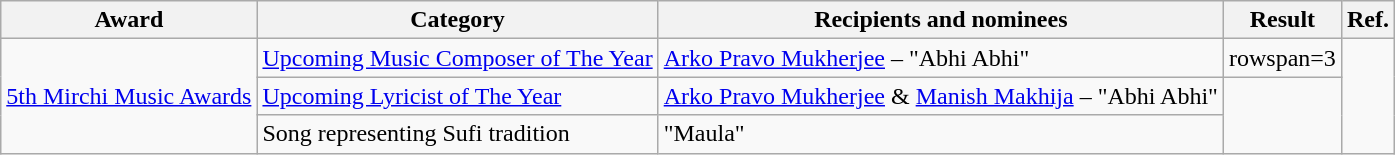<table class="wikitable sortable">
<tr>
<th>Award</th>
<th>Category</th>
<th>Recipients and nominees</th>
<th>Result</th>
<th>Ref.</th>
</tr>
<tr>
<td rowspan=3><a href='#'>5th Mirchi Music Awards</a></td>
<td><a href='#'>Upcoming Music Composer of The Year</a></td>
<td><a href='#'>Arko Pravo Mukherjee</a> – "Abhi Abhi"</td>
<td>rowspan=3  </td>
<td rowspan=3></td>
</tr>
<tr>
<td><a href='#'>Upcoming Lyricist of The Year</a></td>
<td><a href='#'>Arko Pravo Mukherjee</a> & <a href='#'>Manish Makhija</a> – "Abhi Abhi"</td>
</tr>
<tr>
<td>Song representing Sufi tradition</td>
<td>"Maula"</td>
</tr>
</table>
